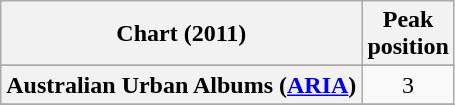<table class="wikitable sortable plainrowheaders" style="text-align:center;">
<tr>
<th scope="col">Chart (2011)</th>
<th scope="col">Peak<br>position</th>
</tr>
<tr>
</tr>
<tr>
<th scope="row">Australian Urban Albums (<a href='#'>ARIA</a>)</th>
<td>3</td>
</tr>
<tr>
</tr>
<tr>
</tr>
<tr>
</tr>
<tr>
</tr>
<tr>
</tr>
<tr>
</tr>
<tr>
</tr>
<tr>
</tr>
<tr>
</tr>
<tr>
</tr>
<tr>
</tr>
<tr>
</tr>
<tr>
</tr>
<tr>
</tr>
<tr>
</tr>
<tr>
</tr>
<tr>
</tr>
</table>
